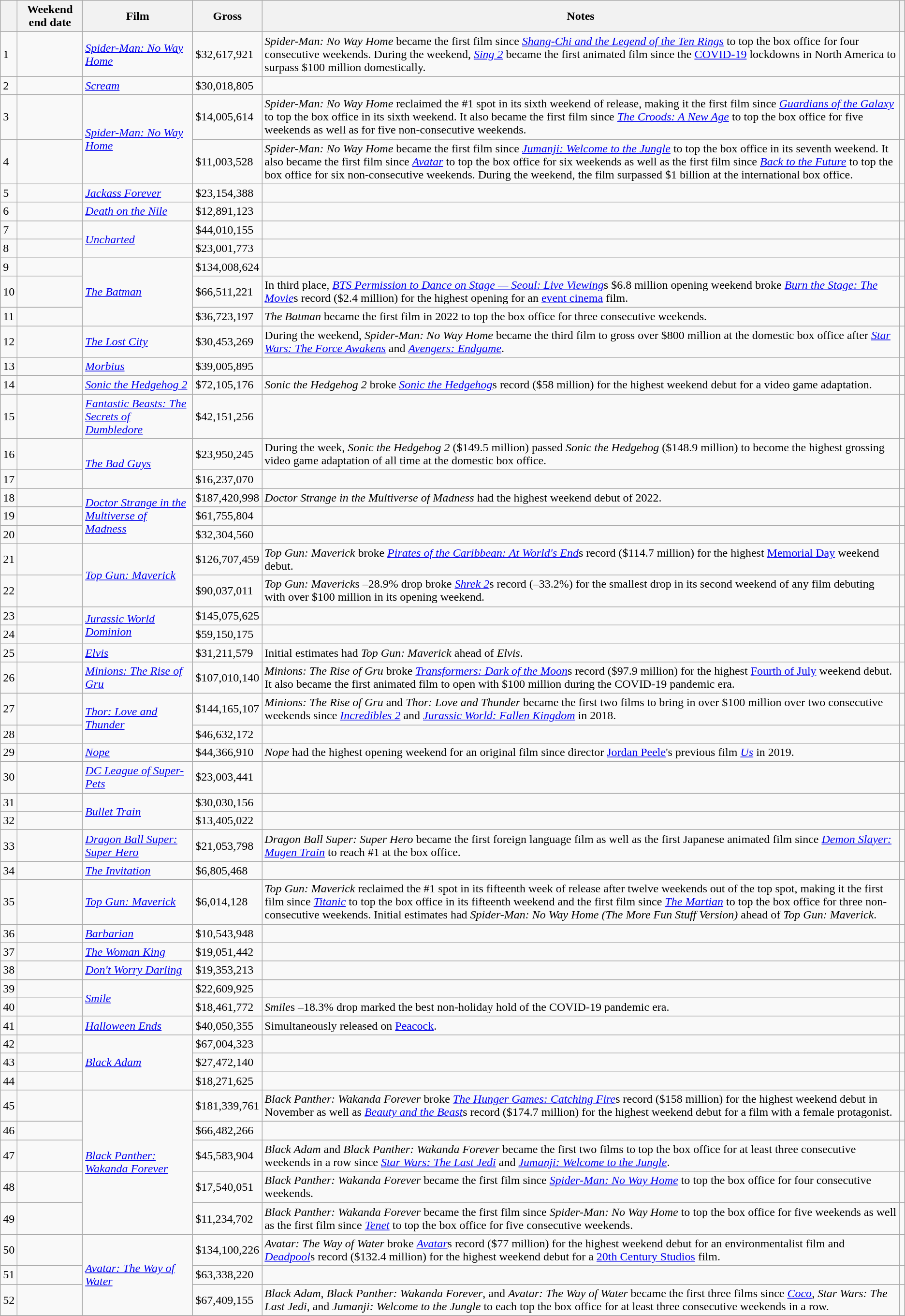<table class="wikitable sortable">
<tr>
<th></th>
<th>Weekend end date</th>
<th>Film</th>
<th>Gross</th>
<th>Notes</th>
<th class="unsortable"></th>
</tr>
<tr>
<td>1</td>
<td></td>
<td><em><a href='#'>Spider-Man: No Way Home</a></em></td>
<td>$32,617,921</td>
<td><em>Spider-Man: No Way Home</em> became the first film since <em><a href='#'>Shang-Chi and the Legend of the Ten Rings</a></em> to top the box office for four consecutive weekends. During the weekend, <em><a href='#'>Sing 2</a></em> became the first animated film since the <a href='#'>COVID-19</a> lockdowns in North America to surpass $100 million domestically.</td>
<td></td>
</tr>
<tr>
<td>2</td>
<td></td>
<td><em><a href='#'>Scream</a></em></td>
<td>$30,018,805</td>
<td></td>
<td></td>
</tr>
<tr>
<td>3</td>
<td></td>
<td rowspan="2"><em><a href='#'>Spider-Man: No Way Home</a></em></td>
<td>$14,005,614</td>
<td><em>Spider-Man: No Way Home</em> reclaimed the #1 spot in its sixth weekend of release, making it the first film since <em><a href='#'>Guardians of the Galaxy</a></em> to top the box office in its sixth weekend. It also became the first film since <em><a href='#'>The Croods: A New Age</a></em> to top the box office for five weekends as well as for five non-consecutive weekends.</td>
<td></td>
</tr>
<tr>
<td>4</td>
<td></td>
<td>$11,003,528</td>
<td><em>Spider-Man: No Way Home</em> became the first film since <em><a href='#'>Jumanji: Welcome to the Jungle</a></em> to top the box office in its seventh weekend. It also became the first film since <em><a href='#'>Avatar</a></em> to top the box office for six weekends as well as the first film since <em><a href='#'>Back to the Future</a></em> to top the box office for six non-consecutive weekends. During the weekend, the film surpassed $1 billion at the international box office.</td>
<td></td>
</tr>
<tr>
<td>5</td>
<td></td>
<td><em><a href='#'>Jackass Forever</a></em></td>
<td>$23,154,388</td>
<td></td>
<td></td>
</tr>
<tr>
<td>6</td>
<td></td>
<td><em><a href='#'>Death on the Nile</a></em></td>
<td>$12,891,123</td>
<td></td>
<td></td>
</tr>
<tr>
<td>7</td>
<td></td>
<td rowspan="2"><em><a href='#'>Uncharted</a></em></td>
<td>$44,010,155</td>
<td></td>
<td></td>
</tr>
<tr>
<td>8</td>
<td></td>
<td>$23,001,773</td>
<td></td>
<td></td>
</tr>
<tr>
<td>9</td>
<td></td>
<td rowspan="3"><em><a href='#'>The Batman</a></em></td>
<td>$134,008,624</td>
<td></td>
<td></td>
</tr>
<tr>
<td>10</td>
<td></td>
<td>$66,511,221</td>
<td>In third place, <em><a href='#'>BTS Permission to Dance on Stage — Seoul: Live Viewing</a></em>s $6.8 million opening weekend broke <em><a href='#'>Burn the Stage: The Movie</a></em>s record ($2.4 million) for the highest opening for an <a href='#'>event cinema</a> film.</td>
<td></td>
</tr>
<tr>
<td>11</td>
<td></td>
<td>$36,723,197</td>
<td><em>The Batman</em> became the first film in 2022 to top the box office for three consecutive weekends.</td>
<td></td>
</tr>
<tr>
<td>12</td>
<td></td>
<td><em><a href='#'>The Lost City</a></em></td>
<td>$30,453,269</td>
<td>During the weekend, <em>Spider-Man: No Way Home</em> became the third film to gross over $800 million at the domestic box office after <em><a href='#'>Star Wars: The Force Awakens</a></em> and <em><a href='#'>Avengers: Endgame</a></em>.</td>
<td></td>
</tr>
<tr>
<td>13</td>
<td></td>
<td><em><a href='#'>Morbius</a></em></td>
<td>$39,005,895</td>
<td></td>
<td></td>
</tr>
<tr>
<td>14</td>
<td></td>
<td><em><a href='#'>Sonic the Hedgehog 2</a></em></td>
<td>$72,105,176</td>
<td><em>Sonic the Hedgehog 2 </em> broke <em><a href='#'>Sonic the Hedgehog</a></em>s record ($58 million) for the highest weekend debut for a video game adaptation.</td>
<td></td>
</tr>
<tr>
<td>15</td>
<td></td>
<td><em><a href='#'>Fantastic Beasts: The Secrets of Dumbledore</a></em></td>
<td>$42,151,256</td>
<td></td>
<td></td>
</tr>
<tr>
<td>16</td>
<td></td>
<td rowspan="2"><em><a href='#'>The Bad Guys</a></em></td>
<td>$23,950,245</td>
<td>During the week, <em>Sonic the Hedgehog 2</em> ($149.5 million) passed <em>Sonic the Hedgehog</em> ($148.9 million) to become the highest grossing video game adaptation of all time at the domestic box office.</td>
<td></td>
</tr>
<tr>
<td>17</td>
<td></td>
<td>$16,237,070</td>
<td></td>
<td></td>
</tr>
<tr>
<td>18</td>
<td></td>
<td rowspan="3"><em><a href='#'>Doctor Strange in the Multiverse of Madness</a></em></td>
<td>$187,420,998</td>
<td><em>Doctor Strange in the Multiverse of Madness</em> had the highest weekend debut of 2022.</td>
<td></td>
</tr>
<tr>
<td>19</td>
<td></td>
<td>$61,755,804</td>
<td></td>
<td></td>
</tr>
<tr>
<td>20</td>
<td></td>
<td>$32,304,560</td>
<td></td>
<td></td>
</tr>
<tr>
<td>21</td>
<td></td>
<td rowspan="2"><em><a href='#'>Top Gun: Maverick</a></em></td>
<td>$126,707,459</td>
<td><em>Top Gun: Maverick</em> broke <em><a href='#'>Pirates of the Caribbean: At World's End</a></em>s record ($114.7 million) for the highest <a href='#'>Memorial Day</a> weekend debut.</td>
<td></td>
</tr>
<tr>
<td>22</td>
<td></td>
<td>$90,037,011</td>
<td><em>Top Gun: Maverick</em>s –28.9% drop broke <em><a href='#'>Shrek 2</a></em>s record (–33.2%) for the smallest drop in its second weekend of any film debuting with over $100 million in its opening weekend.</td>
<td></td>
</tr>
<tr>
<td>23</td>
<td></td>
<td rowspan="2"><em><a href='#'>Jurassic World Dominion</a></em></td>
<td>$145,075,625</td>
<td></td>
<td></td>
</tr>
<tr>
<td>24</td>
<td></td>
<td>$59,150,175</td>
<td></td>
<td></td>
</tr>
<tr>
<td>25</td>
<td></td>
<td><em><a href='#'>Elvis</a></em></td>
<td>$31,211,579</td>
<td>Initial estimates had <em>Top Gun: Maverick</em> ahead of <em>Elvis</em>.</td>
<td></td>
</tr>
<tr>
<td>26</td>
<td></td>
<td><em><a href='#'>Minions: The Rise of Gru</a></em></td>
<td>$107,010,140</td>
<td><em>Minions: The Rise of Gru</em> broke <em><a href='#'>Transformers: Dark of the Moon</a></em>s record ($97.9 million) for the highest <a href='#'>Fourth of July</a> weekend debut. It also became the first animated film to open with $100 million during the COVID-19 pandemic era.</td>
<td></td>
</tr>
<tr>
<td>27</td>
<td></td>
<td rowspan="2"><em><a href='#'>Thor: Love and Thunder</a></em></td>
<td>$144,165,107</td>
<td><em>Minions: The Rise of Gru</em> and <em>Thor: Love and Thunder</em> became the first two films to bring in over $100 million over two consecutive weekends since <em><a href='#'>Incredibles 2</a></em> and <em><a href='#'>Jurassic World: Fallen Kingdom</a></em> in 2018.</td>
<td></td>
</tr>
<tr>
<td>28</td>
<td></td>
<td>$46,632,172</td>
<td></td>
<td></td>
</tr>
<tr>
<td>29</td>
<td></td>
<td><em><a href='#'>Nope</a></em></td>
<td>$44,366,910</td>
<td><em>Nope</em> had the highest opening weekend for an original film since director <a href='#'>Jordan Peele</a>'s previous film <em><a href='#'>Us</a></em> in 2019.</td>
<td></td>
</tr>
<tr>
<td>30</td>
<td></td>
<td><em><a href='#'>DC League of Super-Pets</a></em></td>
<td>$23,003,441</td>
<td></td>
<td></td>
</tr>
<tr>
<td>31</td>
<td></td>
<td rowspan="2"><em><a href='#'>Bullet Train</a></em></td>
<td>$30,030,156</td>
<td></td>
<td></td>
</tr>
<tr>
<td>32</td>
<td></td>
<td>$13,405,022</td>
<td></td>
<td></td>
</tr>
<tr>
<td>33</td>
<td></td>
<td><em><a href='#'>Dragon Ball Super: Super Hero</a></em></td>
<td>$21,053,798</td>
<td><em>Dragon Ball Super: Super Hero</em> became the first foreign language film as well as the first Japanese animated film since <em><a href='#'>Demon Slayer: Mugen Train</a></em> to reach #1 at the box office.</td>
<td></td>
</tr>
<tr>
<td>34</td>
<td></td>
<td><em><a href='#'>The Invitation</a></em></td>
<td>$6,805,468</td>
<td></td>
<td></td>
</tr>
<tr>
<td>35</td>
<td></td>
<td><em><a href='#'>Top Gun: Maverick</a></em></td>
<td>$6,014,128</td>
<td><em>Top Gun: Maverick</em> reclaimed the #1 spot in its fifteenth week of release after twelve weekends out of the top spot, making it the first film since <em><a href='#'>Titanic</a></em> to top the box office in its fifteenth weekend and the first film since <em><a href='#'>The Martian</a></em> to top the box office for three non-consecutive weekends. Initial estimates had <em>Spider-Man: No Way Home (The More Fun Stuff Version)</em> ahead of <em>Top Gun: Maverick</em>.</td>
<td></td>
</tr>
<tr>
<td>36</td>
<td></td>
<td><em><a href='#'>Barbarian</a></em></td>
<td>$10,543,948</td>
<td></td>
<td></td>
</tr>
<tr>
<td>37</td>
<td></td>
<td><em><a href='#'>The Woman King</a></em></td>
<td>$19,051,442</td>
<td></td>
<td></td>
</tr>
<tr>
<td>38</td>
<td></td>
<td><em><a href='#'>Don't Worry Darling</a></em></td>
<td>$19,353,213</td>
<td></td>
<td></td>
</tr>
<tr>
<td>39</td>
<td></td>
<td rowspan="2"><em><a href='#'>Smile</a></em></td>
<td>$22,609,925</td>
<td></td>
<td></td>
</tr>
<tr>
<td>40</td>
<td></td>
<td>$18,461,772</td>
<td><em>Smile</em>s –18.3% drop marked the best non-holiday hold of the COVID-19 pandemic era.</td>
<td></td>
</tr>
<tr>
<td>41</td>
<td></td>
<td><em><a href='#'>Halloween Ends</a></em></td>
<td>$40,050,355</td>
<td>Simultaneously released on <a href='#'>Peacock</a>.</td>
<td></td>
</tr>
<tr>
<td>42</td>
<td></td>
<td rowspan="3"><em><a href='#'>Black Adam</a></em></td>
<td>$67,004,323</td>
<td></td>
<td></td>
</tr>
<tr>
<td>43</td>
<td></td>
<td>$27,472,140</td>
<td></td>
<td></td>
</tr>
<tr>
<td>44</td>
<td></td>
<td>$18,271,625</td>
<td></td>
<td></td>
</tr>
<tr>
<td>45</td>
<td></td>
<td rowspan="5"><em><a href='#'>Black Panther: Wakanda Forever</a></em></td>
<td>$181,339,761</td>
<td><em>Black Panther: Wakanda Forever</em> broke <em><a href='#'>The Hunger Games: Catching Fire</a></em>s record ($158 million) for the highest weekend debut in November as well as <em><a href='#'>Beauty and the Beast</a></em>s record ($174.7 million) for the highest weekend debut for a film with a female protagonist.</td>
<td></td>
</tr>
<tr>
<td>46</td>
<td></td>
<td>$66,482,266</td>
<td></td>
<td></td>
</tr>
<tr>
<td>47</td>
<td></td>
<td>$45,583,904</td>
<td><em>Black Adam</em> and  <em>Black Panther: Wakanda Forever</em> became the first two films to top the box office for at least three consecutive weekends in a row since <em><a href='#'>Star Wars: The Last Jedi</a></em> and  <em><a href='#'>Jumanji: Welcome to the Jungle</a></em>.</td>
<td></td>
</tr>
<tr>
<td>48</td>
<td></td>
<td>$17,540,051</td>
<td><em>Black Panther: Wakanda Forever</em> became the first film since <em><a href='#'>Spider-Man: No Way Home</a></em> to top the box office for four consecutive weekends.</td>
<td></td>
</tr>
<tr>
<td>49</td>
<td></td>
<td>$11,234,702</td>
<td><em>Black Panther: Wakanda Forever</em> became the first film since <em>Spider-Man: No Way Home</em> to top the box office for five weekends as well as the first film since <em><a href='#'>Tenet</a></em> to top the box office for five consecutive weekends.</td>
<td></td>
</tr>
<tr>
<td>50</td>
<td></td>
<td rowspan="3"><em><a href='#'>Avatar: The Way of Water</a></em></td>
<td>$134,100,226</td>
<td><em>Avatar: The Way of Water</em> broke <em><a href='#'>Avatar</a></em>s record ($77 million) for the highest weekend debut for an environmentalist film and <em><a href='#'>Deadpool</a></em>s record ($132.4 million) for the highest weekend debut for a <a href='#'>20th Century Studios</a> film.</td>
<td></td>
</tr>
<tr>
<td>51</td>
<td></td>
<td>$63,338,220</td>
<td></td>
<td></td>
</tr>
<tr>
<td>52</td>
<td></td>
<td>$67,409,155</td>
<td><em>Black Adam</em>, <em>Black Panther: Wakanda Forever</em>, and <em>Avatar: The Way of Water</em> became the first three films since <em><a href='#'>Coco</a></em>, <em>Star Wars: The Last Jedi</em>, and <em>Jumanji: Welcome to the Jungle</em> to each top the box office for at least three consecutive weekends in a row.</td>
<td></td>
</tr>
<tr>
</tr>
</table>
